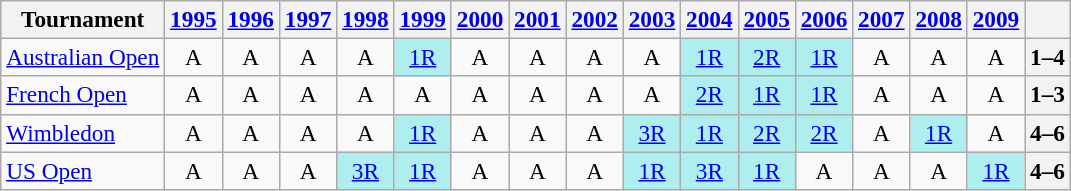<table class=wikitable style=text-align:center;font-size:97%>
<tr>
<th>Tournament</th>
<th><a href='#'>1995</a></th>
<th><a href='#'>1996</a></th>
<th><a href='#'>1997</a></th>
<th><a href='#'>1998</a></th>
<th><a href='#'>1999</a></th>
<th><a href='#'>2000</a></th>
<th><a href='#'>2001</a></th>
<th><a href='#'>2002</a></th>
<th><a href='#'>2003</a></th>
<th><a href='#'>2004</a></th>
<th><a href='#'>2005</a></th>
<th><a href='#'>2006</a></th>
<th><a href='#'>2007</a></th>
<th><a href='#'>2008</a></th>
<th><a href='#'>2009</a></th>
<th></th>
</tr>
<tr>
<td align=left><a href='#'>Australian Open</a></td>
<td>A</td>
<td>A</td>
<td>A</td>
<td>A</td>
<td bgcolor=afeeee><a href='#'>1R</a></td>
<td>A</td>
<td>A</td>
<td>A</td>
<td>A</td>
<td bgcolor=afeeee><a href='#'>1R</a></td>
<td bgcolor=afeeee><a href='#'>2R</a></td>
<td bgcolor=afeeee><a href='#'>1R</a></td>
<td>A</td>
<td>A</td>
<td>A</td>
<th>1–4</th>
</tr>
<tr>
<td align=left><a href='#'>French Open</a></td>
<td>A</td>
<td>A</td>
<td>A</td>
<td>A</td>
<td>A</td>
<td>A</td>
<td>A</td>
<td>A</td>
<td>A</td>
<td bgcolor=afeeee><a href='#'>2R</a></td>
<td bgcolor=afeeee><a href='#'>1R</a></td>
<td bgcolor=afeeee><a href='#'>1R</a></td>
<td>A</td>
<td>A</td>
<td>A</td>
<th>1–3</th>
</tr>
<tr>
<td align=left><a href='#'>Wimbledon</a></td>
<td>A</td>
<td>A</td>
<td>A</td>
<td>A</td>
<td bgcolor=afeeee><a href='#'>1R</a></td>
<td>A</td>
<td>A</td>
<td>A</td>
<td bgcolor=afeeee><a href='#'>3R</a></td>
<td bgcolor=afeeee><a href='#'>1R</a></td>
<td bgcolor=afeeee><a href='#'>2R</a></td>
<td bgcolor=afeeee><a href='#'>2R</a></td>
<td>A</td>
<td bgcolor=afeeee><a href='#'>1R</a></td>
<td>A</td>
<th>4–6</th>
</tr>
<tr>
<td align=left><a href='#'>US Open</a></td>
<td>A</td>
<td>A</td>
<td>A</td>
<td bgcolor=afeeee><a href='#'>3R</a></td>
<td bgcolor=afeeee><a href='#'>1R</a></td>
<td>A</td>
<td>A</td>
<td>A</td>
<td bgcolor=afeeee><a href='#'>1R</a></td>
<td bgcolor=afeeee><a href='#'>3R</a></td>
<td bgcolor=afeeee><a href='#'>1R</a></td>
<td>A</td>
<td>A</td>
<td>A</td>
<td bgcolor=afeeee><a href='#'>1R</a></td>
<th>4–6</th>
</tr>
</table>
